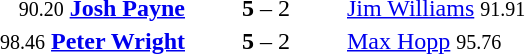<table style="text-align:center">
<tr>
<th width=223></th>
<th width=100></th>
<th width=223></th>
</tr>
<tr>
<td align=right><small>90.20</small>  <strong><a href='#'>Josh Payne</a></strong> </td>
<td><strong>5</strong> – 2</td>
<td align=left> <a href='#'>Jim Williams</a> <small>91.91</small></td>
</tr>
<tr>
<td align=right><small>98.46</small> <strong><a href='#'>Peter Wright</a></strong> </td>
<td><strong>5</strong> – 2</td>
<td align=left> <a href='#'>Max Hopp</a> <small>95.76</small></td>
</tr>
</table>
